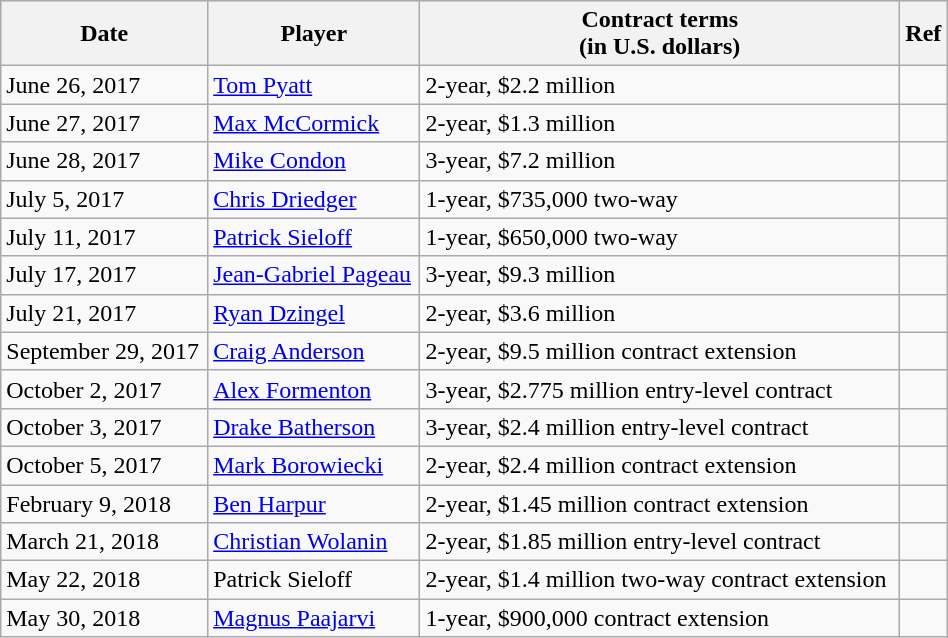<table class="wikitable" style="width:50%;">
<tr style="background:#ddd; text-align:center;">
<th>Date</th>
<th>Player</th>
<th>Contract terms<br>(in U.S. dollars)</th>
<th>Ref</th>
</tr>
<tr>
<td>June 26, 2017</td>
<td><a href='#'>Tom Pyatt</a></td>
<td>2-year, $2.2 million</td>
<td></td>
</tr>
<tr>
<td>June 27, 2017</td>
<td><a href='#'>Max McCormick</a></td>
<td>2-year, $1.3 million</td>
<td></td>
</tr>
<tr>
<td>June 28, 2017</td>
<td><a href='#'>Mike Condon</a></td>
<td>3-year,  $7.2 million</td>
<td></td>
</tr>
<tr>
<td>July 5, 2017</td>
<td><a href='#'>Chris Driedger</a></td>
<td>1-year,  $735,000 two-way</td>
<td></td>
</tr>
<tr>
<td>July 11, 2017</td>
<td><a href='#'>Patrick Sieloff</a></td>
<td>1-year,  $650,000 two-way</td>
<td></td>
</tr>
<tr>
<td>July 17, 2017</td>
<td><a href='#'>Jean-Gabriel Pageau</a></td>
<td>3-year,  $9.3 million</td>
<td></td>
</tr>
<tr>
<td>July 21, 2017</td>
<td><a href='#'>Ryan Dzingel</a></td>
<td>2-year,  $3.6 million</td>
<td></td>
</tr>
<tr>
<td>September 29, 2017</td>
<td><a href='#'>Craig Anderson</a></td>
<td>2-year, $9.5 million contract extension</td>
<td></td>
</tr>
<tr>
<td>October 2, 2017</td>
<td><a href='#'>Alex Formenton</a></td>
<td>3-year, $2.775 million entry-level contract</td>
<td></td>
</tr>
<tr>
<td>October 3, 2017</td>
<td><a href='#'>Drake Batherson</a></td>
<td>3-year, $2.4 million entry-level contract</td>
<td></td>
</tr>
<tr>
<td>October 5, 2017</td>
<td><a href='#'>Mark Borowiecki</a></td>
<td>2-year, $2.4 million contract extension</td>
<td></td>
</tr>
<tr>
<td>February 9, 2018</td>
<td><a href='#'>Ben Harpur</a></td>
<td>2-year, $1.45 million contract extension</td>
<td></td>
</tr>
<tr>
<td>March 21, 2018</td>
<td><a href='#'>Christian Wolanin</a></td>
<td>2-year, $1.85 million entry-level contract</td>
<td></td>
</tr>
<tr>
<td>May 22, 2018</td>
<td>Patrick Sieloff</td>
<td>2-year, $1.4 million two-way contract extension</td>
<td></td>
</tr>
<tr>
<td>May 30, 2018</td>
<td><a href='#'>Magnus Paajarvi</a></td>
<td>1-year, $900,000 contract extension</td>
<td></td>
</tr>
</table>
